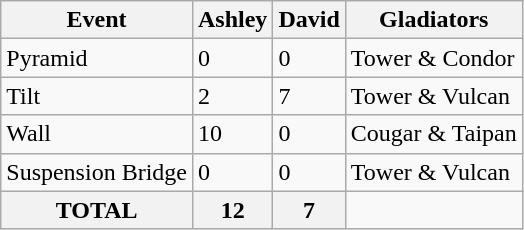<table class="wikitable">
<tr>
<th>Event</th>
<th>Ashley</th>
<th>David</th>
<th>Gladiators</th>
</tr>
<tr>
<td>Pyramid</td>
<td>0</td>
<td>0</td>
<td>Tower & Condor</td>
</tr>
<tr>
<td>Tilt</td>
<td>2</td>
<td>7</td>
<td>Tower & Vulcan</td>
</tr>
<tr>
<td>Wall</td>
<td>10</td>
<td>0</td>
<td>Cougar & Taipan</td>
</tr>
<tr>
<td>Suspension Bridge</td>
<td>0</td>
<td>0</td>
<td>Tower & Vulcan</td>
</tr>
<tr>
<th>TOTAL</th>
<th>12</th>
<th>7</th>
</tr>
</table>
